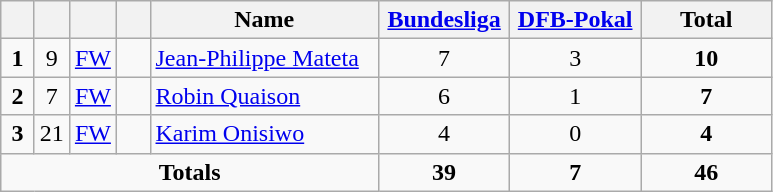<table class="wikitable" style="text-align:center">
<tr>
<th width=15></th>
<th width=15></th>
<th width=15></th>
<th width=15></th>
<th width=145>Name</th>
<th width=80><a href='#'>Bundesliga</a></th>
<th width=80><a href='#'>DFB-Pokal</a></th>
<th width=80>Total</th>
</tr>
<tr>
<td><strong>1</strong></td>
<td>9</td>
<td><a href='#'>FW</a></td>
<td></td>
<td align=left><a href='#'>Jean-Philippe Mateta</a></td>
<td>7</td>
<td>3</td>
<td><strong>10</strong></td>
</tr>
<tr>
<td><strong>2</strong></td>
<td>7</td>
<td><a href='#'>FW</a></td>
<td></td>
<td align=left><a href='#'>Robin Quaison</a></td>
<td>6</td>
<td>1</td>
<td><strong>7</strong></td>
</tr>
<tr>
<td><strong>3</strong></td>
<td>21</td>
<td><a href='#'>FW</a></td>
<td></td>
<td align=left><a href='#'>Karim Onisiwo</a></td>
<td>4</td>
<td>0</td>
<td><strong>4</strong></td>
</tr>
<tr>
<td colspan=5><strong>Totals</strong></td>
<td><strong>39</strong></td>
<td><strong>7</strong></td>
<td><strong>46</strong></td>
</tr>
</table>
